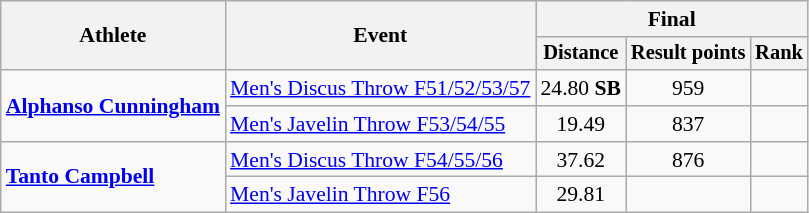<table class=wikitable style="font-size:90%">
<tr>
<th rowspan="2">Athlete</th>
<th rowspan="2">Event</th>
<th colspan="3">Final</th>
</tr>
<tr style="font-size:95%">
<th>Distance</th>
<th>Result points</th>
<th>Rank</th>
</tr>
<tr align=center>
<td align=left rowspan="2"><strong><a href='#'>Alphanso Cunningham</a></strong></td>
<td align=left><a href='#'>Men's Discus Throw F51/52/53/57</a></td>
<td>24.80 <strong>SB</strong></td>
<td>959</td>
<td></td>
</tr>
<tr align=center>
<td align=left><a href='#'>Men's Javelin Throw F53/54/55</a></td>
<td>19.49</td>
<td>837</td>
<td></td>
</tr>
<tr align=center>
<td align=left rowspan="2"><strong><a href='#'>Tanto Campbell</a></strong></td>
<td align=left><a href='#'>Men's Discus Throw F54/55/56</a></td>
<td>37.62</td>
<td>876</td>
<td></td>
</tr>
<tr align=center>
<td align=left><a href='#'>Men's Javelin Throw F56</a></td>
<td>29.81</td>
<td></td>
<td></td>
</tr>
</table>
